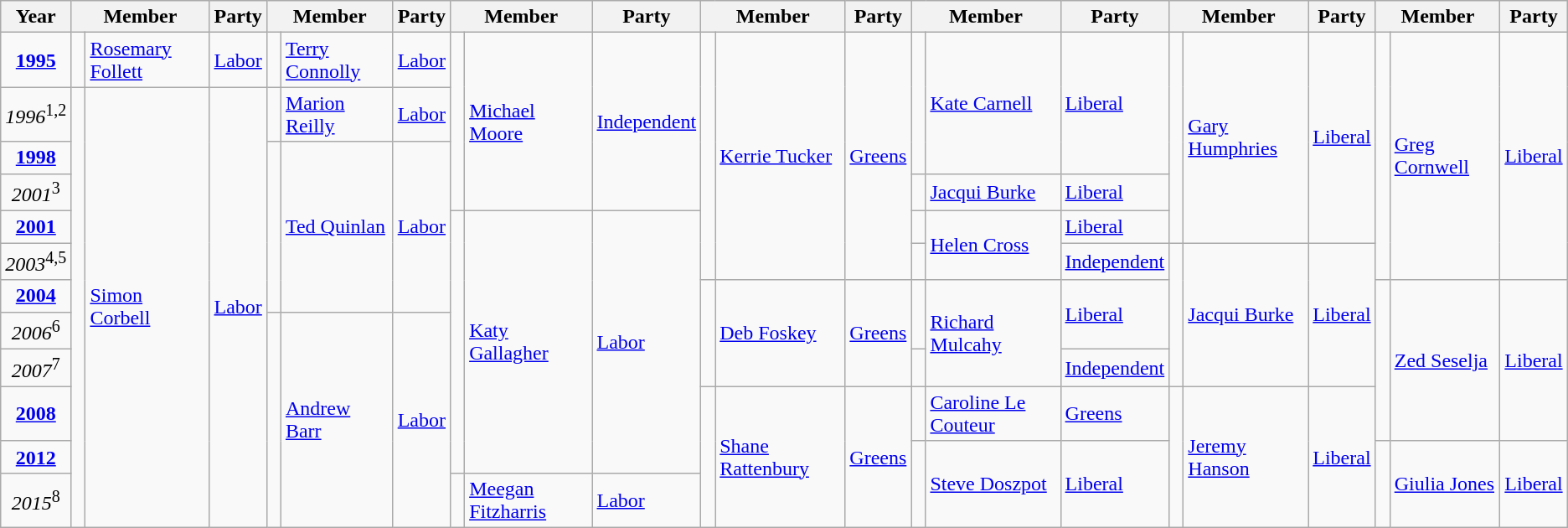<table class="wikitable">
<tr>
<th>Year</th>
<th colspan="2">Member</th>
<th>Party</th>
<th colspan="2">Member</th>
<th>Party</th>
<th colspan="2">Member</th>
<th>Party</th>
<th colspan="2">Member</th>
<th>Party</th>
<th colspan="2">Member</th>
<th>Party</th>
<th colspan="2">Member</th>
<th>Party</th>
<th colspan="2">Member</th>
<th>Party</th>
</tr>
<tr>
<td align=center><strong><a href='#'>1995</a></strong></td>
<td> </td>
<td><a href='#'>Rosemary Follett</a></td>
<td><a href='#'>Labor</a></td>
<td> </td>
<td><a href='#'>Terry Connolly</a></td>
<td><a href='#'>Labor</a></td>
<td rowspan="4" > </td>
<td rowspan="4"><a href='#'>Michael Moore</a></td>
<td rowspan="4"><a href='#'>Independent</a></td>
<td rowspan="6" > </td>
<td rowspan="6"><a href='#'>Kerrie Tucker</a></td>
<td rowspan="6"><a href='#'>Greens</a></td>
<td rowspan="3" > </td>
<td rowspan="3"><a href='#'>Kate Carnell</a></td>
<td rowspan="3"><a href='#'>Liberal</a></td>
<td rowspan="5" > </td>
<td rowspan="5"><a href='#'>Gary Humphries</a></td>
<td rowspan="5"><a href='#'>Liberal</a></td>
<td rowspan="6" > </td>
<td rowspan="6"><a href='#'>Greg Cornwell</a></td>
<td rowspan="6"><a href='#'>Liberal</a></td>
</tr>
<tr>
<td align=center><em>1996</em><sup>1,2</sup></td>
<td rowspan="11" > </td>
<td rowspan="11"><a href='#'>Simon Corbell</a></td>
<td rowspan="11"><a href='#'>Labor</a></td>
<td> </td>
<td><a href='#'>Marion Reilly</a></td>
<td><a href='#'>Labor</a></td>
</tr>
<tr>
<td align=center><strong><a href='#'>1998</a></strong></td>
<td rowspan="5" > </td>
<td rowspan="5"><a href='#'>Ted Quinlan</a></td>
<td rowspan="5"><a href='#'>Labor</a></td>
</tr>
<tr>
<td align=center><em>2001</em><sup>3</sup></td>
<td> </td>
<td><a href='#'>Jacqui Burke</a></td>
<td><a href='#'>Liberal</a></td>
</tr>
<tr>
<td align=center><strong><a href='#'>2001</a></strong></td>
<td rowspan="7" > </td>
<td rowspan="7"><a href='#'>Katy Gallagher</a></td>
<td rowspan="7"><a href='#'>Labor</a></td>
<td> </td>
<td rowspan="2"><a href='#'>Helen Cross</a></td>
<td><a href='#'>Liberal</a></td>
</tr>
<tr>
<td align=center><em>2003</em><sup>4,5</sup></td>
<td> </td>
<td><a href='#'>Independent</a></td>
<td rowspan="4" > </td>
<td rowspan="4"><a href='#'>Jacqui Burke</a></td>
<td rowspan="4"><a href='#'>Liberal</a></td>
</tr>
<tr>
<td align=center><strong><a href='#'>2004</a></strong></td>
<td rowspan="3" > </td>
<td rowspan="3"><a href='#'>Deb Foskey</a></td>
<td rowspan="3"><a href='#'>Greens</a></td>
<td rowspan="2" > </td>
<td rowspan="3"><a href='#'>Richard Mulcahy</a></td>
<td rowspan="2"><a href='#'>Liberal</a></td>
<td rowspan="4" > </td>
<td rowspan="4"><a href='#'>Zed Seselja</a></td>
<td rowspan="4"><a href='#'>Liberal</a></td>
</tr>
<tr>
<td align=center><em>2006</em><sup>6</sup></td>
<td rowspan="5" > </td>
<td rowspan="5"><a href='#'>Andrew Barr</a></td>
<td rowspan="5"><a href='#'>Labor</a></td>
</tr>
<tr>
<td align=center><em>2007</em><sup>7</sup></td>
<td> </td>
<td><a href='#'>Independent</a></td>
</tr>
<tr>
<td align=center><strong><a href='#'>2008</a></strong></td>
<td rowspan="3" > </td>
<td rowspan="3"><a href='#'>Shane Rattenbury</a></td>
<td rowspan="3"><a href='#'>Greens</a></td>
<td> </td>
<td><a href='#'>Caroline Le Couteur</a></td>
<td><a href='#'>Greens</a></td>
<td rowspan="3" > </td>
<td rowspan="3"><a href='#'>Jeremy Hanson</a></td>
<td rowspan="3"><a href='#'>Liberal</a></td>
</tr>
<tr>
<td align=center><strong><a href='#'>2012</a></strong></td>
<td rowspan="2" > </td>
<td rowspan="2"><a href='#'>Steve Doszpot</a></td>
<td rowspan="2"><a href='#'>Liberal</a></td>
<td rowspan="2" > </td>
<td rowspan="2"><a href='#'>Giulia Jones</a></td>
<td rowspan="2"><a href='#'>Liberal</a></td>
</tr>
<tr>
<td align=center><em>2015</em><sup>8</sup></td>
<td> </td>
<td><a href='#'>Meegan Fitzharris</a></td>
<td><a href='#'>Labor</a></td>
</tr>
</table>
